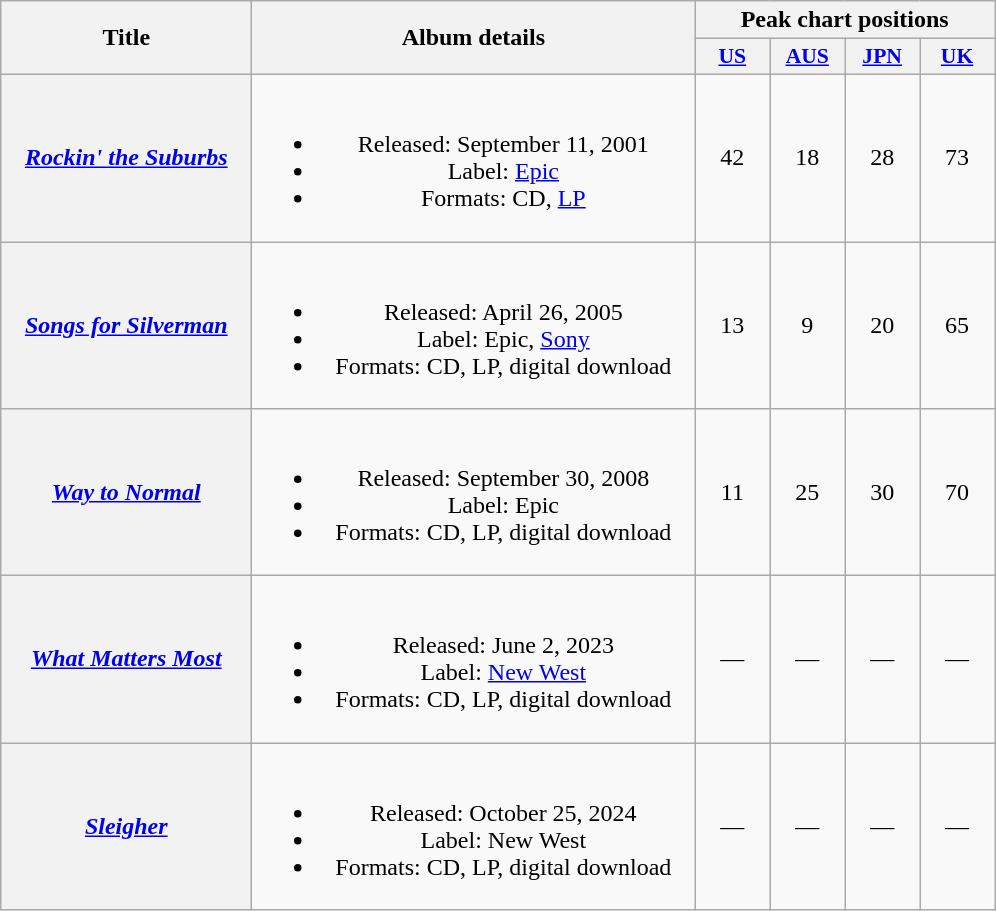<table class="wikitable plainrowheaders" style="text-align:center;">
<tr>
<th scope="col" rowspan="2" style="width:10em;">Title</th>
<th scope="col" rowspan="2" style="width:18em;">Album details</th>
<th scope="col" colspan="4">Peak chart positions</th>
</tr>
<tr>
<th scope="col" style="width:3em;font-size:90%;"><a href='#'>US</a><br></th>
<th scope="col" style="width:3em;font-size:90%;"><a href='#'>AUS</a><br></th>
<th scope="col" style="width:3em;font-size:90%;"><a href='#'>JPN</a><br></th>
<th scope="col" style="width:3em;font-size:90%;"><a href='#'>UK</a><br></th>
</tr>
<tr>
<th scope="row"><em><a href='#'>Rockin' the Suburbs</a></em></th>
<td><br><ul><li>Released: September 11, 2001</li><li>Label: <a href='#'>Epic</a></li><li>Formats: CD, <a href='#'>LP</a></li></ul></td>
<td>42</td>
<td>18</td>
<td>28</td>
<td>73</td>
</tr>
<tr>
<th scope="row"><em><a href='#'>Songs for Silverman</a></em></th>
<td><br><ul><li>Released: April 26, 2005</li><li>Label: Epic, <a href='#'>Sony</a></li><li>Formats: CD, LP, digital download</li></ul></td>
<td>13</td>
<td>9</td>
<td>20</td>
<td>65</td>
</tr>
<tr>
<th scope="row"><em><a href='#'>Way to Normal</a></em></th>
<td><br><ul><li>Released: September 30, 2008</li><li>Label: Epic</li><li>Formats: CD, LP, digital download</li></ul></td>
<td>11</td>
<td>25</td>
<td>30</td>
<td>70</td>
</tr>
<tr>
<th scope="row"><em><a href='#'>What Matters Most</a></em></th>
<td><br><ul><li>Released: June 2, 2023</li><li>Label: <a href='#'>New West</a></li><li>Formats: CD, LP, digital download</li></ul></td>
<td>—</td>
<td>—</td>
<td>—</td>
<td>—</td>
</tr>
<tr>
<th scope="row"><em><a href='#'>Sleigher</a></em></th>
<td><br><ul><li>Released: October 25, 2024</li><li>Label: New West</li><li>Formats: CD, LP, digital download</li></ul></td>
<td>—</td>
<td>—</td>
<td>—</td>
<td>—</td>
</tr>
</table>
